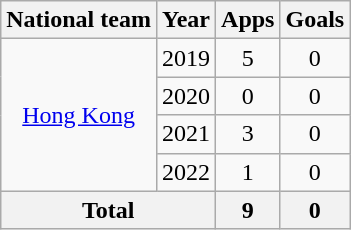<table class="wikitable" style="text-align:center">
<tr>
<th>National team</th>
<th>Year</th>
<th>Apps</th>
<th>Goals</th>
</tr>
<tr>
<td rowspan="4"><a href='#'>Hong Kong</a></td>
<td>2019</td>
<td>5</td>
<td>0</td>
</tr>
<tr>
<td>2020</td>
<td>0</td>
<td>0</td>
</tr>
<tr>
<td>2021</td>
<td>3</td>
<td>0</td>
</tr>
<tr>
<td>2022</td>
<td>1</td>
<td>0</td>
</tr>
<tr>
<th colspan="2">Total</th>
<th>9</th>
<th>0</th>
</tr>
</table>
